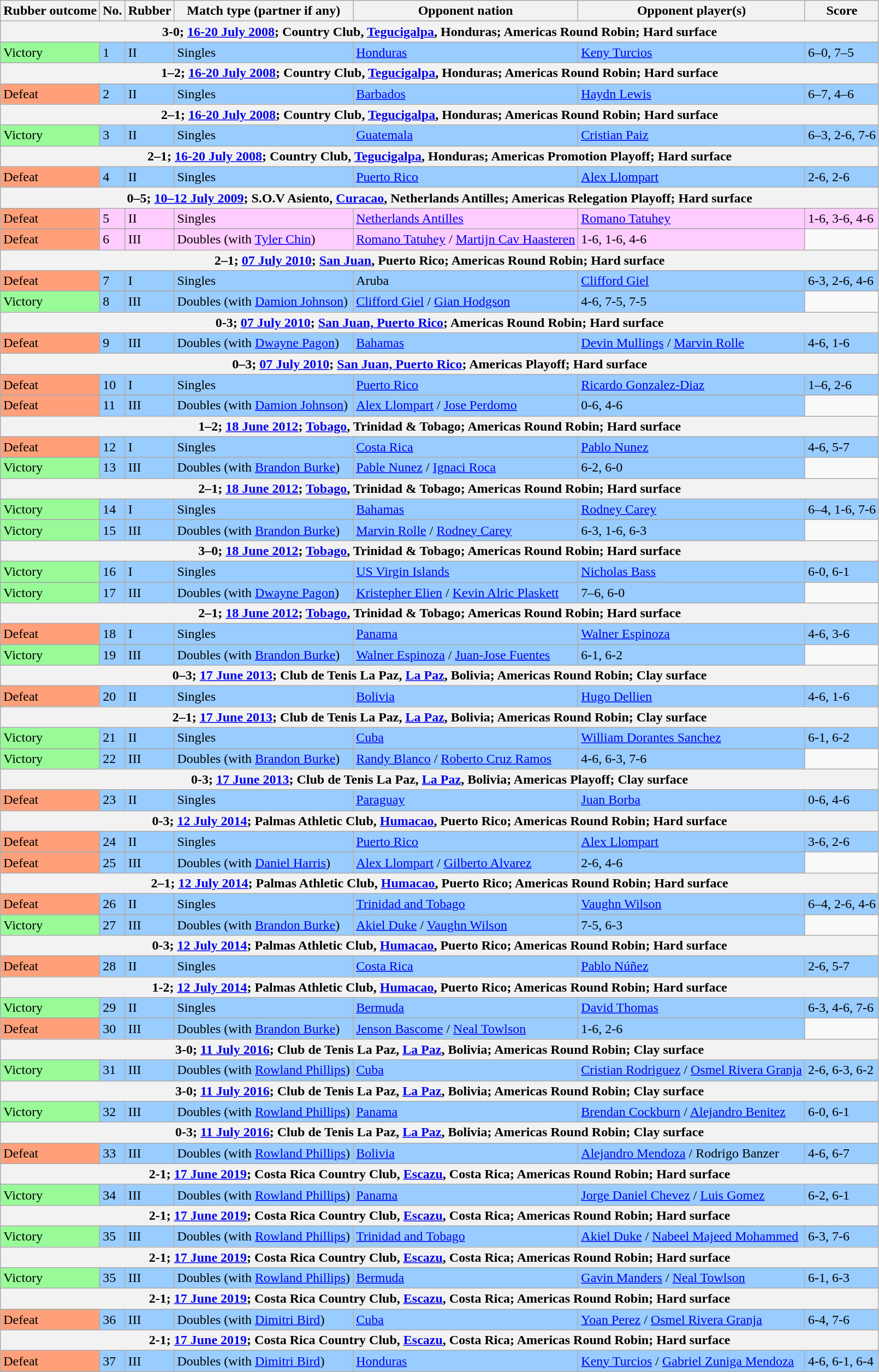<table class=wikitable>
<tr>
<th>Rubber outcome</th>
<th>No.</th>
<th>Rubber</th>
<th>Match type (partner if any)</th>
<th>Opponent nation</th>
<th>Opponent player(s)</th>
<th>Score</th>
</tr>
<tr>
<th colspan=7>3-0; <a href='#'>16-20 July 2008</a>; Country Club, <a href='#'>Tegucigalpa</a>, Honduras; Americas Round Robin; Hard surface</th>
</tr>
<tr bgcolor=#99CCFF>
<td bgcolor=98FB98>Victory</td>
<td>1</td>
<td>II</td>
<td>Singles</td>
<td> <a href='#'>Honduras</a></td>
<td><a href='#'>Keny Turcios</a></td>
<td>6–0, 7–5</td>
</tr>
<tr>
<th colspan=7>1–2; <a href='#'>16-20 July 2008</a>; Country Club, <a href='#'>Tegucigalpa</a>, Honduras; Americas Round Robin; Hard surface</th>
</tr>
<tr bgcolor=#99CCFF>
<td bgcolor=FFA07A>Defeat</td>
<td>2</td>
<td>II</td>
<td>Singles</td>
<td> <a href='#'>Barbados</a></td>
<td><a href='#'>Haydn Lewis</a></td>
<td>6–7, 4–6</td>
</tr>
<tr>
<th colspan=7>2–1; <a href='#'>16-20 July 2008</a>; Country Club, <a href='#'>Tegucigalpa</a>, Honduras; Americas Round Robin; Hard surface</th>
</tr>
<tr bgcolor=#99CCFF>
<td bgcolor=98FB98>Victory</td>
<td>3</td>
<td>II</td>
<td>Singles</td>
<td> <a href='#'>Guatemala</a></td>
<td><a href='#'>Cristian Paiz</a></td>
<td>6–3, 2-6, 7-6</td>
</tr>
<tr>
<th colspan=7>2–1; <a href='#'>16-20 July 2008</a>; Country Club, <a href='#'>Tegucigalpa</a>, Honduras; Americas Promotion Playoff; Hard surface</th>
</tr>
<tr bgcolor=#99CCFF>
<td bgcolor=FFA07A>Defeat</td>
<td>4</td>
<td>II</td>
<td>Singles</td>
<td> <a href='#'>Puerto Rico</a></td>
<td><a href='#'>Alex Llompart</a></td>
<td>2-6, 2-6</td>
</tr>
<tr>
<th colspan=7>0–5; <a href='#'>10–12 July 2009</a>; S.O.V Asiento, <a href='#'>Curacao</a>, Netherlands Antilles; Americas Relegation Playoff; Hard surface</th>
</tr>
<tr bgcolor=#FFCCFF>
<td bgcolor=FFA07A>Defeat</td>
<td>5</td>
<td>II</td>
<td>Singles</td>
<td rowspan=2> <a href='#'>Netherlands Antilles</a></td>
<td><a href='#'>Romano Tatuhey</a></td>
<td>1-6, 3-6, 4-6</td>
</tr>
<tr>
</tr>
<tr bgcolor=#FFCCFF>
<td bgcolor=FFA07A>Defeat</td>
<td>6</td>
<td>III</td>
<td>Doubles (with <a href='#'>Tyler Chin</a>)</td>
<td><a href='#'>Romano Tatuhey</a> / <a href='#'>Martijn Cav Haasteren</a></td>
<td>1-6, 1-6, 4-6</td>
</tr>
<tr>
<th colspan=7>2–1; <a href='#'>07 July 2010</a>; <a href='#'>San Juan</a>, Puerto Rico; Americas Round Robin; Hard surface</th>
</tr>
<tr bgcolor=#99CCFF>
<td bgcolor=FFA07A>Defeat</td>
<td>7</td>
<td>I</td>
<td>Singles</td>
<td rowspan=2> Aruba</td>
<td><a href='#'>Clifford Giel</a></td>
<td>6-3, 2-6, 4-6</td>
</tr>
<tr>
</tr>
<tr bgcolor=#99CCFF>
<td bgcolor=98FB98>Victory</td>
<td>8</td>
<td>III</td>
<td>Doubles (with <a href='#'>Damion Johnson</a>)</td>
<td><a href='#'>Clifford Giel</a> / <a href='#'>Gian Hodgson</a></td>
<td>4-6, 7-5, 7-5</td>
</tr>
<tr>
<th colspan=7>0-3; <a href='#'>07 July 2010</a>; <a href='#'>San Juan, Puerto Rico</a>; Americas Round Robin; Hard surface</th>
</tr>
<tr bgcolor=#99CCFF>
<td bgcolor=FFA07A>Defeat</td>
<td>9</td>
<td>III</td>
<td>Doubles (with <a href='#'>Dwayne Pagon</a>)</td>
<td> <a href='#'>Bahamas</a></td>
<td><a href='#'>Devin Mullings</a> / <a href='#'>Marvin Rolle</a></td>
<td>4-6, 1-6</td>
</tr>
<tr>
<th colspan=7>0–3; <a href='#'>07 July 2010</a>; <a href='#'>San Juan, Puerto Rico</a>; Americas Playoff; Hard surface</th>
</tr>
<tr bgcolor=#99CCFF>
<td bgcolor=FFA07A>Defeat</td>
<td>10</td>
<td>I</td>
<td>Singles</td>
<td rowspan=2> <a href='#'>Puerto Rico</a></td>
<td><a href='#'>Ricardo Gonzalez-Diaz</a></td>
<td>1–6, 2-6</td>
</tr>
<tr>
</tr>
<tr bgcolor=#99CCFF>
<td bgcolor=FFA07A>Defeat</td>
<td>11</td>
<td>III</td>
<td>Doubles (with <a href='#'>Damion Johnson</a>)</td>
<td><a href='#'>Alex Llompart</a> / <a href='#'>Jose Perdomo</a></td>
<td>0-6, 4-6</td>
</tr>
<tr>
<th colspan=7>1–2; <a href='#'>18 June 2012</a>; <a href='#'>Tobago</a>, Trinidad & Tobago; Americas Round Robin; Hard surface</th>
</tr>
<tr bgcolor=#99CCFF>
<td bgcolor=FFA07A>Defeat</td>
<td>12</td>
<td>I</td>
<td>Singles</td>
<td rowspan=2> <a href='#'>Costa Rica</a></td>
<td><a href='#'>Pablo Nunez</a></td>
<td>4-6, 5-7</td>
</tr>
<tr>
</tr>
<tr bgcolor=#99CCFF>
<td bgcolor=98FB98>Victory</td>
<td>13</td>
<td>III</td>
<td>Doubles (with <a href='#'>Brandon Burke</a>)</td>
<td><a href='#'>Pable Nunez</a> / <a href='#'>Ignaci Roca</a></td>
<td>6-2, 6-0</td>
</tr>
<tr>
<th colspan=7>2–1; <a href='#'>18 June 2012</a>; <a href='#'>Tobago</a>, Trinidad & Tobago; Americas Round Robin; Hard surface</th>
</tr>
<tr bgcolor=#99CCFF>
<td bgcolor=98FB98>Victory</td>
<td>14</td>
<td>I</td>
<td>Singles</td>
<td rowspan=2> <a href='#'>Bahamas</a></td>
<td><a href='#'>Rodney Carey</a></td>
<td>6–4, 1-6, 7-6</td>
</tr>
<tr>
</tr>
<tr bgcolor=#99CCFF>
<td bgcolor=98FB98>Victory</td>
<td>15</td>
<td>III</td>
<td>Doubles (with <a href='#'>Brandon Burke</a>)</td>
<td><a href='#'>Marvin Rolle</a> / <a href='#'>Rodney Carey</a></td>
<td>6-3, 1-6, 6-3</td>
</tr>
<tr>
<th colspan=7>3–0; <a href='#'>18 June 2012</a>; <a href='#'>Tobago</a>, Trinidad & Tobago; Americas Round Robin; Hard surface</th>
</tr>
<tr bgcolor=#99CCFF>
<td bgcolor=98FB98>Victory</td>
<td>16</td>
<td>I</td>
<td>Singles</td>
<td rowspan=2> <a href='#'>US Virgin Islands</a></td>
<td><a href='#'>Nicholas Bass</a></td>
<td>6-0, 6-1</td>
</tr>
<tr>
</tr>
<tr bgcolor=#99CCFF>
<td bgcolor=98FB98>Victory</td>
<td>17</td>
<td>III</td>
<td>Doubles (with <a href='#'>Dwayne Pagon</a>)</td>
<td><a href='#'>Kristepher Elien</a> / <a href='#'>Kevin Alric Plaskett</a></td>
<td>7–6, 6-0</td>
</tr>
<tr>
<th colspan=7>2–1; <a href='#'>18 June 2012</a>; <a href='#'>Tobago</a>, Trinidad & Tobago; Americas Round Robin; Hard surface</th>
</tr>
<tr bgcolor=#99CCFF>
<td bgcolor=FFA07A>Defeat</td>
<td>18</td>
<td>I</td>
<td>Singles</td>
<td rowspan=2> <a href='#'>Panama</a></td>
<td><a href='#'>Walner Espinoza</a></td>
<td>4-6, 3-6</td>
</tr>
<tr>
</tr>
<tr bgcolor=#99CCFF>
<td bgcolor=98FB98>Victory</td>
<td>19</td>
<td>III</td>
<td>Doubles (with <a href='#'>Brandon Burke</a>)</td>
<td><a href='#'>Walner Espinoza</a> / <a href='#'>Juan-Jose Fuentes</a></td>
<td>6-1, 6-2</td>
</tr>
<tr>
<th colspan=7>0–3; <a href='#'>17 June 2013</a>; Club de Tenis La Paz, <a href='#'>La Paz</a>, Bolivia; Americas Round Robin; Clay surface</th>
</tr>
<tr bgcolor=#99CCFF>
<td bgcolor=FFA07A>Defeat</td>
<td>20</td>
<td>II</td>
<td>Singles</td>
<td> <a href='#'>Bolivia</a></td>
<td><a href='#'>Hugo Dellien</a></td>
<td>4-6, 1-6</td>
</tr>
<tr>
<th colspan=7>2–1; <a href='#'>17 June 2013</a>; Club de Tenis La Paz, <a href='#'>La Paz</a>, Bolivia; Americas Round Robin; Clay surface</th>
</tr>
<tr bgcolor=#99CCFF>
<td bgcolor=98FB98>Victory</td>
<td>21</td>
<td>II</td>
<td>Singles</td>
<td rowspan=2> <a href='#'>Cuba</a></td>
<td><a href='#'>William Dorantes Sanchez</a></td>
<td>6-1, 6-2</td>
</tr>
<tr>
</tr>
<tr bgcolor=#99CCFF>
<td bgcolor=98FB98>Victory</td>
<td>22</td>
<td>III</td>
<td>Doubles (with <a href='#'>Brandon Burke</a>)</td>
<td><a href='#'>Randy Blanco</a> / <a href='#'>Roberto Cruz Ramos</a></td>
<td>4-6, 6-3, 7-6</td>
</tr>
<tr>
<th colspan=7>0-3; <a href='#'>17 June 2013</a>; Club de Tenis La Paz, <a href='#'>La Paz</a>, Bolivia; Americas Playoff; Clay surface</th>
</tr>
<tr bgcolor=#99CCFF>
<td bgcolor=FFA07A>Defeat</td>
<td>23</td>
<td>II</td>
<td>Singles</td>
<td> <a href='#'>Paraguay</a></td>
<td><a href='#'>Juan Borba</a></td>
<td>0-6, 4-6</td>
</tr>
<tr>
<th colspan=7>0-3; <a href='#'>12 July 2014</a>; Palmas Athletic Club, <a href='#'>Humacao</a>, Puerto Rico; Americas Round Robin; Hard surface</th>
</tr>
<tr bgcolor=#99CCFF>
<td bgcolor=FFA07A>Defeat</td>
<td>24</td>
<td>II</td>
<td>Singles</td>
<td rowspan=2> <a href='#'>Puerto Rico</a></td>
<td><a href='#'>Alex Llompart</a></td>
<td>3-6, 2-6</td>
</tr>
<tr>
</tr>
<tr bgcolor=#99CCFF>
<td bgcolor=FFA07A>Defeat</td>
<td>25</td>
<td>III</td>
<td>Doubles (with <a href='#'>Daniel Harris</a>)</td>
<td><a href='#'>Alex Llompart</a> / <a href='#'>Gilberto Alvarez</a></td>
<td>2-6, 4-6</td>
</tr>
<tr>
<th colspan=7>2–1; <a href='#'>12 July 2014</a>; Palmas Athletic Club, <a href='#'>Humacao</a>, Puerto Rico; Americas Round Robin; Hard surface</th>
</tr>
<tr bgcolor=#99CCFF>
<td bgcolor=FFA07A>Defeat</td>
<td>26</td>
<td>II</td>
<td>Singles</td>
<td rowspan=2> <a href='#'>Trinidad and Tobago</a></td>
<td><a href='#'>Vaughn Wilson</a></td>
<td>6–4, 2-6, 4-6</td>
</tr>
<tr>
</tr>
<tr bgcolor=#99CCFF>
<td bgcolor=98FB98>Victory</td>
<td>27</td>
<td>III</td>
<td>Doubles (with <a href='#'>Brandon Burke</a>)</td>
<td><a href='#'>Akiel Duke</a> / <a href='#'>Vaughn Wilson</a></td>
<td>7-5, 6-3</td>
</tr>
<tr>
<th colspan=7>0-3; <a href='#'>12 July 2014</a>; Palmas Athletic Club, <a href='#'>Humacao</a>, Puerto Rico; Americas Round Robin; Hard surface</th>
</tr>
<tr bgcolor=#99CCFF>
<td bgcolor=FFA07A>Defeat</td>
<td>28</td>
<td>II</td>
<td>Singles</td>
<td> <a href='#'>Costa Rica</a></td>
<td><a href='#'>Pablo Núñez</a></td>
<td>2-6, 5-7</td>
</tr>
<tr>
<th colspan=7>1-2; <a href='#'>12 July 2014</a>; Palmas Athletic Club, <a href='#'>Humacao</a>, Puerto Rico; Americas Round Robin; Hard surface</th>
</tr>
<tr bgcolor=#99CCFF>
<td bgcolor=98FB98>Victory</td>
<td>29</td>
<td>II</td>
<td>Singles</td>
<td rowspan=2> <a href='#'>Bermuda</a></td>
<td><a href='#'>David Thomas</a></td>
<td>6-3, 4-6, 7-6</td>
</tr>
<tr>
</tr>
<tr bgcolor=#99CCFF>
<td bgcolor=FFA07A>Defeat</td>
<td>30</td>
<td>III</td>
<td>Doubles (with <a href='#'>Brandon Burke</a>)</td>
<td><a href='#'>Jenson Bascome</a> / <a href='#'>Neal Towlson</a></td>
<td>1-6, 2-6</td>
</tr>
<tr>
<th colspan=7>3-0; <a href='#'>11 July 2016</a>; Club de Tenis La Paz, <a href='#'>La Paz</a>, Bolivia; Americas Round Robin; Clay surface</th>
</tr>
<tr bgcolor=#99CCFF>
<td bgcolor=98FB98>Victory</td>
<td>31</td>
<td>III</td>
<td>Doubles (with <a href='#'>Rowland Phillips</a>)</td>
<td> <a href='#'>Cuba</a></td>
<td><a href='#'>Cristian Rodriguez</a> / <a href='#'>Osmel Rivera Granja</a></td>
<td>2-6, 6-3, 6-2</td>
</tr>
<tr>
<th colspan=7>3-0; <a href='#'>11 July 2016</a>; Club de Tenis La Paz, <a href='#'>La Paz</a>, Bolivia; Americas Round Robin; Clay surface</th>
</tr>
<tr bgcolor=#99CCFF>
<td bgcolor=98FB98>Victory</td>
<td>32</td>
<td>III</td>
<td>Doubles (with <a href='#'>Rowland Phillips</a>)</td>
<td> <a href='#'>Panama</a></td>
<td><a href='#'>Brendan Cockburn</a> / <a href='#'>Alejandro Benitez</a></td>
<td>6-0, 6-1</td>
</tr>
<tr>
<th colspan=7>0-3; <a href='#'>11 July 2016</a>; Club de Tenis La Paz, <a href='#'>La Paz</a>, Bolivia; Americas Round Robin; Clay surface</th>
</tr>
<tr bgcolor=#99CCFF>
<td bgcolor=FFA07A>Defeat</td>
<td>33</td>
<td>III</td>
<td>Doubles (with <a href='#'>Rowland Phillips</a>)</td>
<td> <a href='#'>Bolivia</a></td>
<td><a href='#'>Alejandro Mendoza</a> / Rodrigo Banzer</td>
<td>4-6, 6-7</td>
</tr>
<tr>
<th colspan=7>2-1; <a href='#'>17 June 2019</a>; Costa Rica Country Club, <a href='#'>Escazu</a>, Costa Rica; Americas Round Robin; Hard surface</th>
</tr>
<tr bgcolor=#99CCFF>
<td bgcolor=98FB98>Victory</td>
<td>34</td>
<td>III</td>
<td>Doubles (with <a href='#'>Rowland Phillips</a>)</td>
<td> <a href='#'>Panama</a></td>
<td><a href='#'>Jorge Daniel Chevez</a> / <a href='#'>Luis Gomez</a></td>
<td>6-2, 6-1</td>
</tr>
<tr>
<th colspan=7>2-1; <a href='#'>17 June 2019</a>; Costa Rica Country Club, <a href='#'>Escazu</a>, Costa Rica; Americas Round Robin; Hard surface</th>
</tr>
<tr bgcolor=#99CCFF>
<td bgcolor=98FB98>Victory</td>
<td>35</td>
<td>III</td>
<td>Doubles (with <a href='#'>Rowland Phillips</a>)</td>
<td> <a href='#'>Trinidad and Tobago</a></td>
<td><a href='#'>Akiel Duke</a> / <a href='#'>Nabeel Majeed Mohammed</a></td>
<td>6-3, 7-6</td>
</tr>
<tr>
<th colspan=7>2-1; <a href='#'>17 June 2019</a>; Costa Rica Country Club, <a href='#'>Escazu</a>, Costa Rica; Americas Round Robin; Hard surface</th>
</tr>
<tr bgcolor=#99CCFF>
<td bgcolor=98FB98>Victory</td>
<td>35</td>
<td>III</td>
<td>Doubles (with <a href='#'>Rowland Phillips</a>)</td>
<td> <a href='#'>Bermuda</a></td>
<td><a href='#'>Gavin Manders</a> / <a href='#'>Neal Towlson</a></td>
<td>6-1, 6-3</td>
</tr>
<tr>
<th colspan=7>2-1; <a href='#'>17 June 2019</a>; Costa Rica Country Club, <a href='#'>Escazu</a>, Costa Rica; Americas Round Robin; Hard surface</th>
</tr>
<tr bgcolor=#99CCFF>
<td bgcolor=FFA07A>Defeat</td>
<td>36</td>
<td>III</td>
<td>Doubles (with <a href='#'>Dimitri Bird</a>)</td>
<td> <a href='#'>Cuba</a></td>
<td><a href='#'>Yoan Perez</a> / <a href='#'>Osmel Rivera Granja</a></td>
<td>6-4, 7-6</td>
</tr>
<tr>
<th colspan=7>2-1; <a href='#'>17 June 2019</a>; Costa Rica Country Club, <a href='#'>Escazu</a>, Costa Rica; Americas Round Robin; Hard surface</th>
</tr>
<tr bgcolor=#99CCFF>
<td bgcolor=FFA07A>Defeat</td>
<td>37</td>
<td>III</td>
<td>Doubles (with <a href='#'>Dimitri Bird</a>)</td>
<td> <a href='#'>Honduras</a></td>
<td><a href='#'>Keny Turcios</a> / <a href='#'>Gabriel Zuniga Mendoza</a></td>
<td>4-6, 6-1, 6-4</td>
</tr>
</table>
